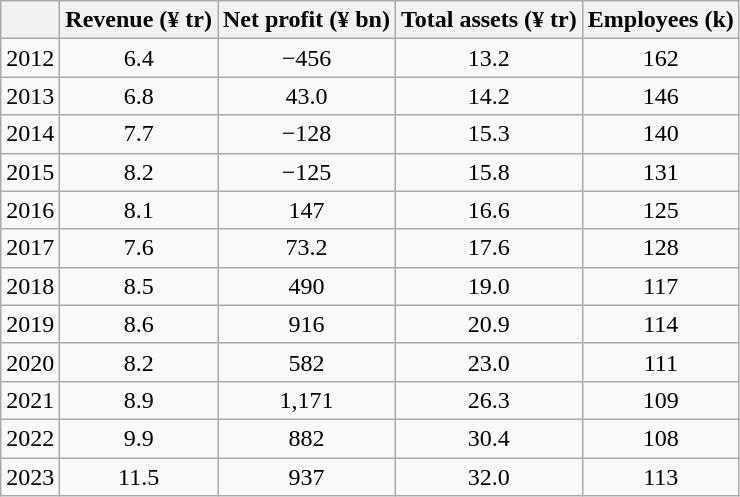<table class="wikitable" style="text-align:center">
<tr>
<th></th>
<th>Revenue (¥ tr)</th>
<th>Net profit (¥ bn)</th>
<th>Total assets (¥ tr)</th>
<th>Employees (k)</th>
</tr>
<tr>
<td>2012</td>
<td>6.4</td>
<td><span>−456</span></td>
<td>13.2</td>
<td>162</td>
</tr>
<tr>
<td>2013</td>
<td>6.8</td>
<td>43.0</td>
<td>14.2</td>
<td>146</td>
</tr>
<tr>
<td>2014</td>
<td>7.7</td>
<td><span>−128</span></td>
<td>15.3</td>
<td>140</td>
</tr>
<tr>
<td>2015</td>
<td>8.2</td>
<td><span>−125</span></td>
<td>15.8</td>
<td>131</td>
</tr>
<tr>
<td>2016</td>
<td>8.1</td>
<td>147</td>
<td>16.6</td>
<td>125</td>
</tr>
<tr>
<td>2017</td>
<td>7.6</td>
<td>73.2</td>
<td>17.6</td>
<td>128</td>
</tr>
<tr>
<td>2018</td>
<td>8.5</td>
<td>490</td>
<td>19.0</td>
<td>117</td>
</tr>
<tr>
<td>2019</td>
<td>8.6</td>
<td>916</td>
<td>20.9</td>
<td>114</td>
</tr>
<tr>
<td>2020</td>
<td>8.2</td>
<td>582</td>
<td>23.0</td>
<td>111</td>
</tr>
<tr>
<td>2021</td>
<td>8.9</td>
<td>1,171</td>
<td>26.3</td>
<td>109</td>
</tr>
<tr>
<td>2022</td>
<td>9.9</td>
<td>882</td>
<td>30.4</td>
<td>108</td>
</tr>
<tr>
<td>2023</td>
<td>11.5</td>
<td>937</td>
<td>32.0</td>
<td>113</td>
</tr>
</table>
